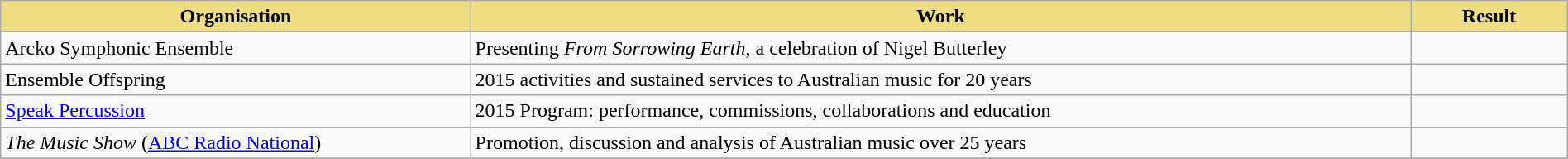<table class="wikitable" width=100%>
<tr>
<th style="width:30%;background:#EEDD82;">Organisation</th>
<th style="width:60%;background:#EEDD82;">Work</th>
<th style="width:10%;background:#EEDD82;">Result<br></th>
</tr>
<tr>
<td>Arcko Symphonic Ensemble</td>
<td>Presenting <em>From Sorrowing Earth</em>, a celebration of Nigel Butterley</td>
<td></td>
</tr>
<tr>
<td>Ensemble Offspring</td>
<td>2015 activities and sustained services to Australian music for 20 years</td>
<td></td>
</tr>
<tr>
<td><a href='#'>Speak Percussion</a></td>
<td>2015 Program: performance, commissions, collaborations and education</td>
<td></td>
</tr>
<tr>
<td><em>The Music Show</em> (<a href='#'>ABC Radio National</a>)</td>
<td>Promotion, discussion and analysis of Australian music over 25 years</td>
<td></td>
</tr>
<tr>
</tr>
</table>
